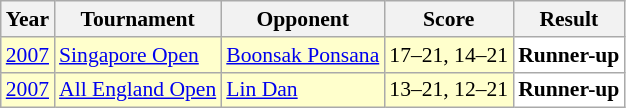<table class="sortable wikitable" style="font-size: 90%;">
<tr>
<th>Year</th>
<th>Tournament</th>
<th>Opponent</th>
<th>Score</th>
<th>Result</th>
</tr>
<tr style="background:#ffc;">
<td style="text-align:center;"><a href='#'>2007</a></td>
<td style="text-align:left;"><a href='#'>Singapore Open</a></td>
<td style="text-align:left;"> <a href='#'>Boonsak Ponsana</a></td>
<td style="text-align:left;">17–21, 14–21</td>
<td style="text-align:left; background:white"> <strong>Runner-up</strong></td>
</tr>
<tr style="background:#ffc;">
<td style="text-align:center;"><a href='#'>2007</a></td>
<td style="text-align:left;"><a href='#'>All England Open</a></td>
<td style="text-align:left;"> <a href='#'>Lin Dan</a></td>
<td style="text-align:left;">13–21, 12–21</td>
<td style="text-align:left; background:white"> <strong>Runner-up</strong></td>
</tr>
</table>
